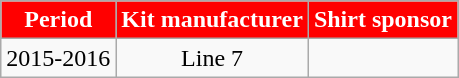<table class="wikitable" style="text-align:center;margin-left:1em;float:center">
<tr>
<th style="background:Red; color:White;">Period</th>
<th style="background:Red; color:White;">Kit manufacturer</th>
<th style="background:Red; color:White;">Shirt sponsor</th>
</tr>
<tr>
<td>2015-2016</td>
<td>Line 7</td>
<td></td>
</tr>
</table>
